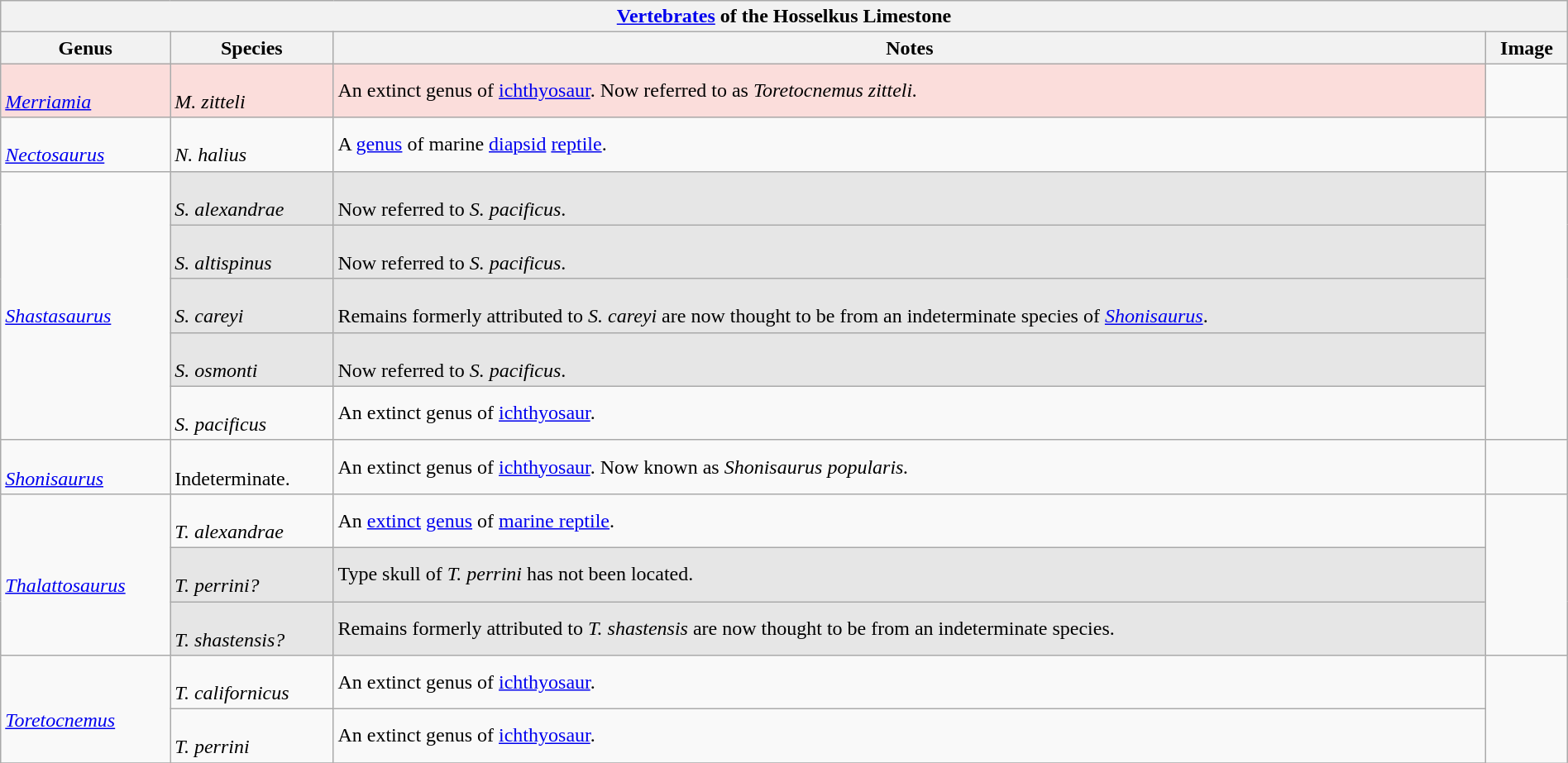<table class="wikitable sortable mw-collapsible" align="center" width="100%">
<tr>
<th colspan="4" align="center"><strong><a href='#'>Vertebrates</a> of the Hosselkus Limestone</strong></th>
</tr>
<tr>
<th>Genus</th>
<th>Species</th>
<th>Notes</th>
<th>Image</th>
</tr>
<tr>
<td style="background:#fbdddb;"><br><em><a href='#'>Merriamia</a></em></td>
<td style="background:#fbdddb;"><br><em>M. zitteli</em></td>
<td style="background:#fbdddb;">An extinct genus of <a href='#'>ichthyosaur</a>. Now referred to as <em>Toretocnemus zitteli.</em></td>
</tr>
<tr>
<td><br><em><a href='#'>Nectosaurus</a></em></td>
<td><br><em>N. halius</em></td>
<td>A <a href='#'>genus</a> of marine <a href='#'>diapsid</a> <a href='#'>reptile</a>.</td>
<td></td>
</tr>
<tr>
<td rowspan="5"><br><em><a href='#'>Shastasaurus</a></em></td>
<td style="background:#E6E6E6;"><br><em>S. alexandrae</em></td>
<td style="background:#E6E6E6;"><br>Now referred to <em>S. pacificus</em>.</td>
<td rowspan="5"></td>
</tr>
<tr>
<td style="background:#E6E6E6;"><br><em>S. altispinus</em></td>
<td style="background:#E6E6E6;"><br>Now referred to <em>S. pacificus</em>.</td>
</tr>
<tr>
<td style="background:#E6E6E6;"><br><em>S. careyi</em></td>
<td style="background:#E6E6E6;"><br>Remains formerly attributed to <em>S. careyi</em> are now thought to be from an indeterminate species of <em><a href='#'>Shonisaurus</a></em>.</td>
</tr>
<tr>
<td style="background:#E6E6E6;"><br><em>S. osmonti</em></td>
<td style="background:#E6E6E6;"><br>Now referred to <em>S. pacificus</em>.</td>
</tr>
<tr>
<td><br><em>S. pacificus</em></td>
<td>An extinct genus of <a href='#'>ichthyosaur</a>.</td>
</tr>
<tr>
<td><br><em><a href='#'>Shonisaurus</a></em></td>
<td><br>Indeterminate.</td>
<td>An extinct genus of <a href='#'>ichthyosaur</a>. Now known as <em>Shonisaurus popularis.</em></td>
<td></td>
</tr>
<tr>
<td rowspan="3"><br><em><a href='#'>Thalattosaurus</a></em></td>
<td><br><em>T. alexandrae</em></td>
<td>An <a href='#'>extinct</a> <a href='#'>genus</a> of <a href='#'>marine reptile</a>.</td>
<td rowspan="3"></td>
</tr>
<tr>
<td style="background:#E6E6E6;"><br><em>T. perrini?</em></td>
<td style="background:#E6E6E6;">Type skull of <em>T. perrini</em> has not been located.</td>
</tr>
<tr>
<td style="background:#E6E6E6;"><br><em>T. shastensis?</em></td>
<td style="background:#E6E6E6;">Remains formerly attributed to <em>T. shastensis</em> are now thought to be from an indeterminate species.</td>
</tr>
<tr>
<td rowspan="2"><br><em><a href='#'>Toretocnemus</a></em></td>
<td><br><em>T. californicus</em></td>
<td>An extinct genus of <a href='#'>ichthyosaur</a>.</td>
</tr>
<tr>
<td><br><em>T. perrini</em></td>
<td>An extinct genus of <a href='#'>ichthyosaur</a>.</td>
</tr>
<tr>
</tr>
</table>
